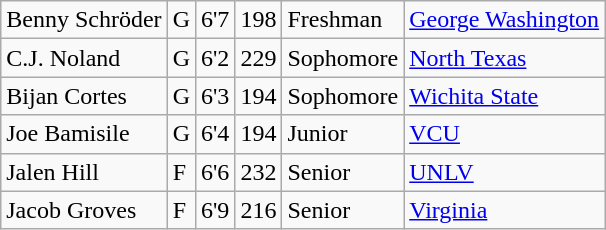<table class="wikitable sortable">
<tr>
<td>Benny Schröder</td>
<td>G</td>
<td>6'7</td>
<td>198</td>
<td>Freshman</td>
<td><a href='#'>George Washington</a></td>
</tr>
<tr>
<td>C.J. Noland</td>
<td>G</td>
<td>6'2</td>
<td>229</td>
<td>Sophomore</td>
<td><a href='#'>North Texas</a></td>
</tr>
<tr>
<td>Bijan Cortes</td>
<td>G</td>
<td>6'3</td>
<td>194</td>
<td>Sophomore</td>
<td><a href='#'>Wichita State</a></td>
</tr>
<tr>
<td>Joe Bamisile</td>
<td>G</td>
<td>6'4</td>
<td>194</td>
<td>Junior</td>
<td><a href='#'>VCU</a></td>
</tr>
<tr>
<td>Jalen Hill</td>
<td>F</td>
<td>6'6</td>
<td>232</td>
<td>Senior</td>
<td><a href='#'>UNLV</a></td>
</tr>
<tr>
<td>Jacob Groves</td>
<td>F</td>
<td>6'9</td>
<td>216</td>
<td>Senior</td>
<td><a href='#'>Virginia</a></td>
</tr>
</table>
